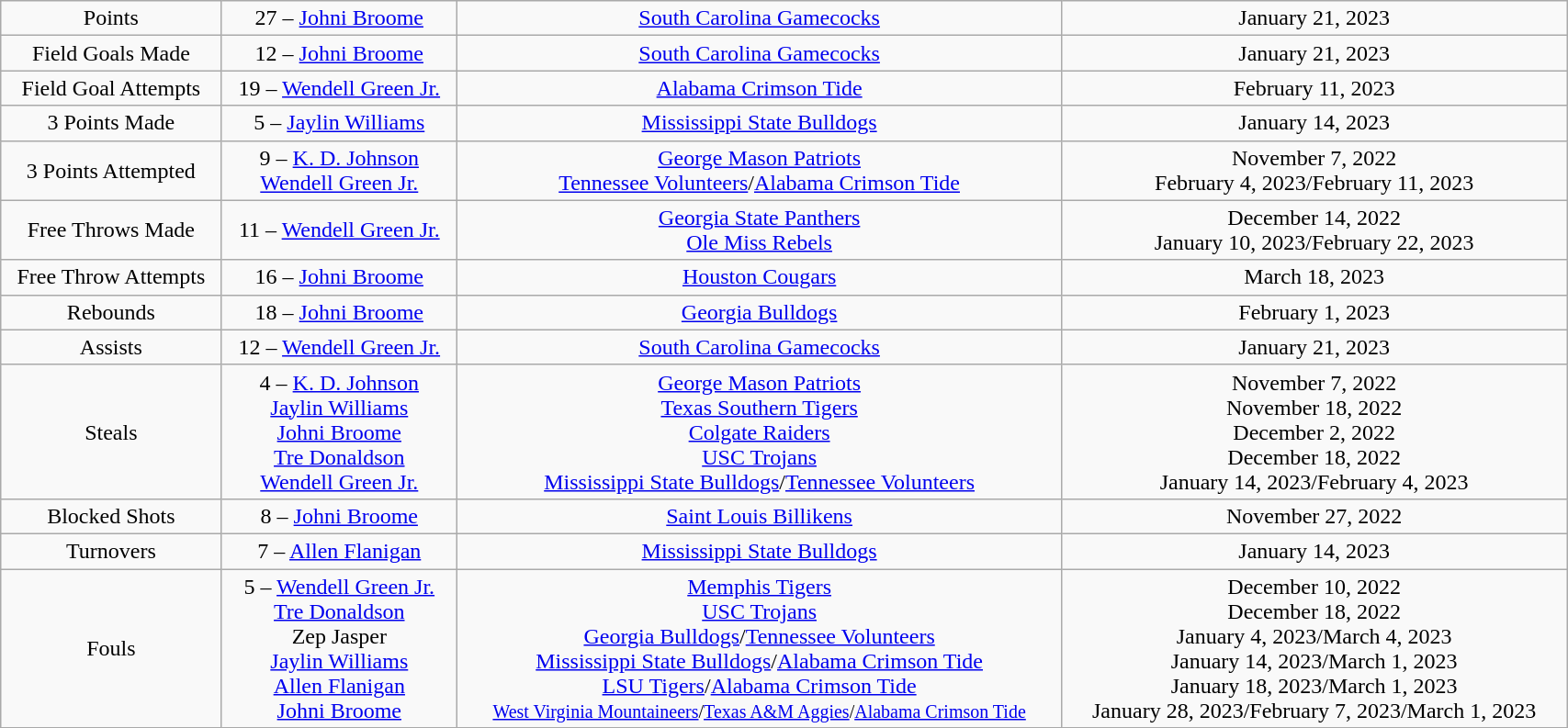<table class="wikitable" style="width: 90%;text-align: center;">
<tr>
<td rowspan="1">Points</td>
<td>27 – <a href='#'>Johni Broome</a></td>
<td><a href='#'>South Carolina Gamecocks</a></td>
<td>January 21, 2023</td>
</tr>
<tr>
<td>Field Goals Made</td>
<td>12 – <a href='#'>Johni Broome</a></td>
<td><a href='#'>South Carolina Gamecocks</a></td>
<td>January 21, 2023</td>
</tr>
<tr>
<td>Field Goal Attempts</td>
<td>19 – <a href='#'>Wendell Green Jr.</a></td>
<td><a href='#'>Alabama Crimson Tide</a></td>
<td>February 11, 2023</td>
</tr>
<tr>
<td>3 Points Made</td>
<td>5 – <a href='#'>Jaylin Williams</a></td>
<td><a href='#'>Mississippi State Bulldogs</a></td>
<td>January 14, 2023</td>
</tr>
<tr>
<td>3 Points Attempted</td>
<td>9 – <a href='#'>K. D. Johnson</a><br><a href='#'>Wendell Green Jr.</a></td>
<td><a href='#'>George Mason Patriots</a><br><a href='#'>Tennessee Volunteers</a>/<a href='#'>Alabama Crimson Tide</a></td>
<td>November 7, 2022<br>February 4, 2023/February 11, 2023</td>
</tr>
<tr>
<td>Free Throws Made</td>
<td>11 – <a href='#'>Wendell Green Jr.</a></td>
<td><a href='#'>Georgia State Panthers</a><br><a href='#'>Ole Miss Rebels</a></td>
<td>December 14, 2022<br>January 10, 2023/February 22, 2023</td>
</tr>
<tr>
<td>Free Throw Attempts</td>
<td>16 – <a href='#'>Johni Broome</a></td>
<td><a href='#'>Houston Cougars</a></td>
<td>March 18, 2023</td>
</tr>
<tr>
<td>Rebounds</td>
<td>18 – <a href='#'>Johni Broome</a></td>
<td><a href='#'>Georgia Bulldogs</a></td>
<td>February 1, 2023</td>
</tr>
<tr>
<td>Assists</td>
<td>12 – <a href='#'>Wendell Green Jr.</a></td>
<td><a href='#'>South Carolina Gamecocks</a></td>
<td>January 21, 2023</td>
</tr>
<tr>
<td>Steals</td>
<td>4 – <a href='#'>K. D. Johnson</a><br><a href='#'>Jaylin Williams</a><br><a href='#'>Johni Broome</a><br><a href='#'>Tre Donaldson</a><br><a href='#'>Wendell Green Jr.</a></td>
<td><a href='#'>George Mason Patriots</a><br><a href='#'>Texas Southern Tigers</a><br><a href='#'>Colgate Raiders</a><br><a href='#'>USC Trojans</a><br><a href='#'>Mississippi State Bulldogs</a>/<a href='#'>Tennessee Volunteers</a></td>
<td>November 7, 2022<br>November 18, 2022<br>December 2, 2022<br>December 18, 2022<br>January 14, 2023/February 4, 2023</td>
</tr>
<tr>
<td>Blocked Shots</td>
<td>8 – <a href='#'>Johni Broome</a></td>
<td><a href='#'>Saint Louis Billikens</a></td>
<td>November 27, 2022</td>
</tr>
<tr>
<td>Turnovers</td>
<td>7 – <a href='#'>Allen Flanigan</a></td>
<td><a href='#'>Mississippi State Bulldogs</a></td>
<td>January 14, 2023</td>
</tr>
<tr>
<td>Fouls</td>
<td>5 – <a href='#'>Wendell Green Jr.</a><br><a href='#'>Tre Donaldson</a><br>Zep Jasper<br><a href='#'>Jaylin Williams</a><br><a href='#'>Allen Flanigan</a><br><a href='#'>Johni Broome</a></td>
<td><a href='#'>Memphis Tigers</a><br><a href='#'>USC Trojans</a><br><a href='#'>Georgia Bulldogs</a>/<a href='#'>Tennessee Volunteers</a><br><a href='#'>Mississippi State Bulldogs</a>/<a href='#'>Alabama Crimson Tide</a><br><a href='#'>LSU Tigers</a>/<a href='#'>Alabama Crimson Tide</a><br><small><a href='#'>West Virginia Mountaineers</a>/<a href='#'>Texas A&M Aggies</a>/<a href='#'>Alabama Crimson Tide</a></small></td>
<td>December 10, 2022<br>December 18, 2022<br>January 4, 2023/March 4, 2023<br>January 14, 2023/March 1, 2023<br>January 18, 2023/March 1, 2023<br>January 28, 2023/February 7, 2023/March 1, 2023</td>
</tr>
<tr>
</tr>
</table>
